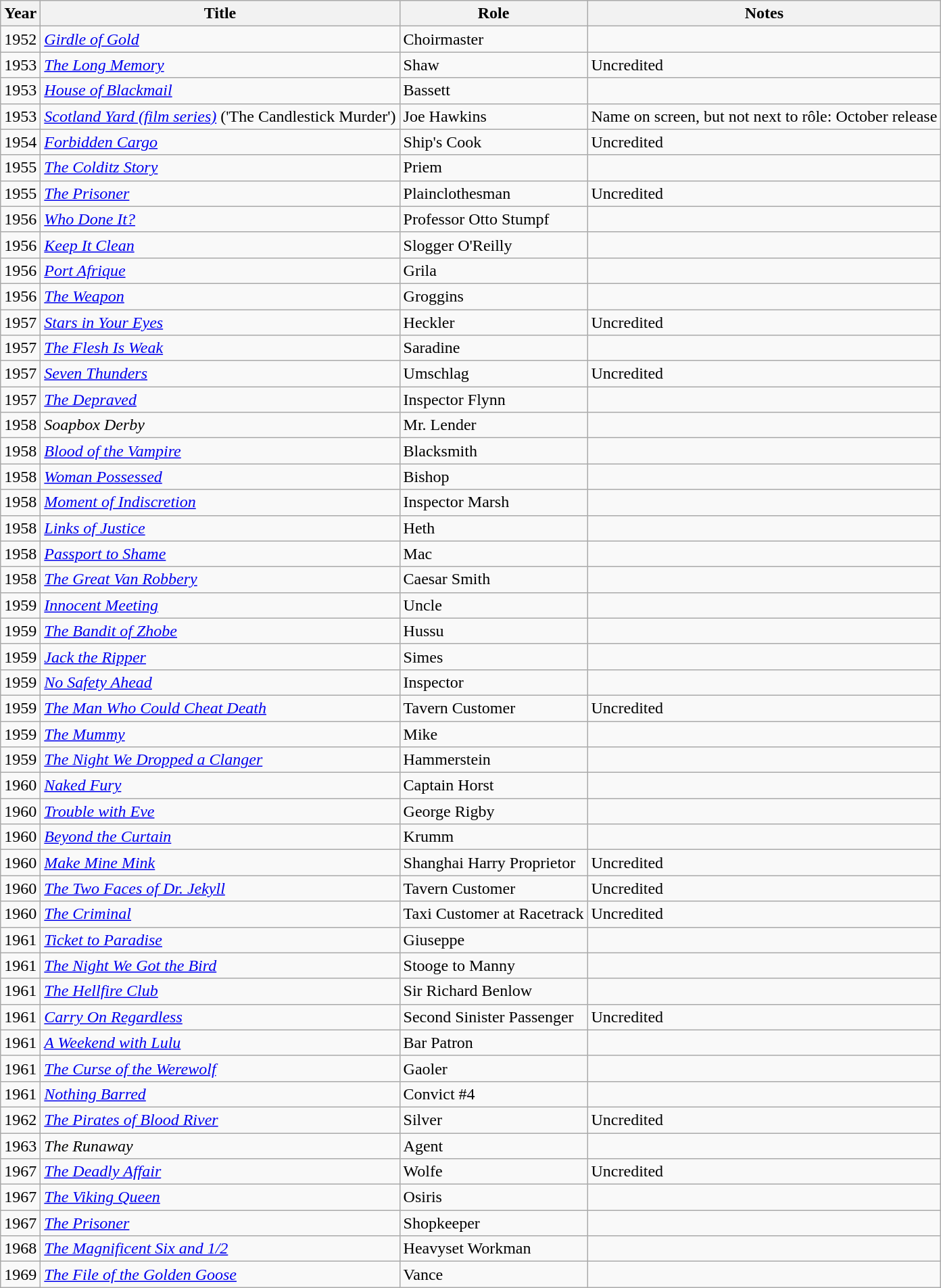<table class="wikitable">
<tr>
<th>Year</th>
<th>Title</th>
<th>Role</th>
<th>Notes</th>
</tr>
<tr>
<td>1952</td>
<td><em><a href='#'>Girdle of Gold</a></em></td>
<td>Choirmaster</td>
<td></td>
</tr>
<tr>
<td>1953</td>
<td><em><a href='#'>The Long Memory</a></em></td>
<td>Shaw</td>
<td>Uncredited</td>
</tr>
<tr>
<td>1953</td>
<td><em><a href='#'>House of Blackmail</a></em></td>
<td>Bassett</td>
<td></td>
</tr>
<tr>
<td>1953</td>
<td><em><a href='#'>Scotland Yard (film series)</a></em> ('The Candlestick Murder')</td>
<td>Joe Hawkins</td>
<td>Name on screen, but not next to rôle: October release</td>
</tr>
<tr>
<td>1954</td>
<td><em><a href='#'>Forbidden Cargo</a></em></td>
<td>Ship's Cook</td>
<td>Uncredited</td>
</tr>
<tr>
<td>1955</td>
<td><em><a href='#'>The Colditz Story</a></em></td>
<td>Priem</td>
<td></td>
</tr>
<tr>
<td>1955</td>
<td><em><a href='#'>The Prisoner</a></em></td>
<td>Plainclothesman</td>
<td>Uncredited</td>
</tr>
<tr>
<td>1956</td>
<td><em><a href='#'>Who Done It?</a></em></td>
<td>Professor Otto Stumpf</td>
<td></td>
</tr>
<tr>
<td>1956</td>
<td><em><a href='#'>Keep It Clean</a></em></td>
<td>Slogger O'Reilly</td>
<td></td>
</tr>
<tr>
<td>1956</td>
<td><em><a href='#'>Port Afrique</a></em></td>
<td>Grila</td>
<td></td>
</tr>
<tr>
<td>1956</td>
<td><em><a href='#'>The Weapon</a></em></td>
<td>Groggins</td>
<td></td>
</tr>
<tr>
<td>1957</td>
<td><em><a href='#'>Stars in Your Eyes</a></em></td>
<td>Heckler</td>
<td>Uncredited</td>
</tr>
<tr>
<td>1957</td>
<td><em><a href='#'>The Flesh Is Weak</a></em></td>
<td>Saradine</td>
<td></td>
</tr>
<tr>
<td>1957</td>
<td><em><a href='#'>Seven Thunders</a></em></td>
<td>Umschlag</td>
<td>Uncredited</td>
</tr>
<tr>
<td>1957</td>
<td><em><a href='#'>The Depraved</a></em></td>
<td>Inspector Flynn</td>
<td></td>
</tr>
<tr>
<td>1958</td>
<td><em>Soapbox Derby</em></td>
<td>Mr. Lender</td>
<td></td>
</tr>
<tr>
<td>1958</td>
<td><em><a href='#'>Blood of the Vampire</a></em></td>
<td>Blacksmith</td>
<td></td>
</tr>
<tr>
<td>1958</td>
<td><em><a href='#'>Woman Possessed</a></em></td>
<td>Bishop</td>
<td></td>
</tr>
<tr>
<td>1958</td>
<td><em><a href='#'>Moment of Indiscretion</a></em></td>
<td>Inspector Marsh</td>
<td></td>
</tr>
<tr>
<td>1958</td>
<td><em><a href='#'>Links of Justice</a></em></td>
<td>Heth</td>
<td></td>
</tr>
<tr>
<td>1958</td>
<td><em><a href='#'>Passport to Shame</a></em></td>
<td>Mac</td>
<td></td>
</tr>
<tr>
<td>1958</td>
<td><em><a href='#'>The Great Van Robbery</a></em></td>
<td>Caesar Smith</td>
<td></td>
</tr>
<tr>
<td>1959</td>
<td><em><a href='#'>Innocent Meeting</a></em></td>
<td>Uncle</td>
<td></td>
</tr>
<tr>
<td>1959</td>
<td><em><a href='#'>The Bandit of Zhobe</a></em></td>
<td>Hussu</td>
<td></td>
</tr>
<tr>
<td>1959</td>
<td><em><a href='#'>Jack the Ripper</a></em></td>
<td>Simes</td>
<td></td>
</tr>
<tr>
<td>1959</td>
<td><em><a href='#'>No Safety Ahead</a></em></td>
<td>Inspector</td>
<td></td>
</tr>
<tr>
<td>1959</td>
<td><em><a href='#'>The Man Who Could Cheat Death</a></em></td>
<td>Tavern Customer</td>
<td>Uncredited</td>
</tr>
<tr>
<td>1959</td>
<td><em><a href='#'>The Mummy</a></em></td>
<td>Mike</td>
<td></td>
</tr>
<tr>
<td>1959</td>
<td><em><a href='#'>The Night We Dropped a Clanger</a></em></td>
<td>Hammerstein</td>
<td></td>
</tr>
<tr>
<td>1960</td>
<td><em><a href='#'>Naked Fury</a></em></td>
<td>Captain Horst</td>
<td></td>
</tr>
<tr>
<td>1960</td>
<td><em><a href='#'>Trouble with Eve</a></em></td>
<td>George Rigby</td>
<td></td>
</tr>
<tr>
<td>1960</td>
<td><em><a href='#'>Beyond the Curtain</a></em></td>
<td>Krumm</td>
<td></td>
</tr>
<tr>
<td>1960</td>
<td><em><a href='#'>Make Mine Mink</a></em></td>
<td>Shanghai Harry Proprietor</td>
<td>Uncredited</td>
</tr>
<tr>
<td>1960</td>
<td><em><a href='#'>The Two Faces of Dr. Jekyll</a></em></td>
<td>Tavern Customer</td>
<td>Uncredited</td>
</tr>
<tr>
<td>1960</td>
<td><em><a href='#'>The Criminal</a></em></td>
<td>Taxi Customer at Racetrack</td>
<td>Uncredited</td>
</tr>
<tr>
<td>1961</td>
<td><em><a href='#'>Ticket to Paradise</a></em></td>
<td>Giuseppe</td>
<td></td>
</tr>
<tr>
<td>1961</td>
<td><em><a href='#'>The Night We Got the Bird</a></em></td>
<td>Stooge to Manny</td>
<td></td>
</tr>
<tr>
<td>1961</td>
<td><em><a href='#'>The Hellfire Club</a></em></td>
<td>Sir Richard Benlow</td>
<td></td>
</tr>
<tr>
<td>1961</td>
<td><em><a href='#'>Carry On Regardless</a></em></td>
<td>Second Sinister Passenger</td>
<td>Uncredited</td>
</tr>
<tr>
<td>1961</td>
<td><em><a href='#'>A Weekend with Lulu</a></em></td>
<td>Bar Patron</td>
<td></td>
</tr>
<tr>
<td>1961</td>
<td><em><a href='#'>The Curse of the Werewolf</a></em></td>
<td>Gaoler</td>
<td></td>
</tr>
<tr>
<td>1961</td>
<td><em><a href='#'>Nothing Barred</a></em></td>
<td>Convict #4</td>
<td></td>
</tr>
<tr>
<td>1962</td>
<td><em><a href='#'>The Pirates of Blood River</a></em></td>
<td>Silver</td>
<td>Uncredited</td>
</tr>
<tr>
<td>1963</td>
<td><em>The Runaway</em></td>
<td>Agent</td>
<td></td>
</tr>
<tr>
<td>1967</td>
<td><em><a href='#'>The Deadly Affair</a></em></td>
<td>Wolfe</td>
<td>Uncredited</td>
</tr>
<tr>
<td>1967</td>
<td><em><a href='#'>The Viking Queen</a></em></td>
<td>Osiris</td>
<td></td>
</tr>
<tr>
<td>1967</td>
<td><em><a href='#'>The Prisoner</a></em></td>
<td>Shopkeeper</td>
<td></td>
</tr>
<tr>
<td>1968</td>
<td><em><a href='#'>The Magnificent Six and 1/2</a></em></td>
<td>Heavyset Workman</td>
<td></td>
</tr>
<tr>
<td>1969</td>
<td><em><a href='#'>The File of the Golden Goose</a></em></td>
<td>Vance</td>
<td></td>
</tr>
</table>
